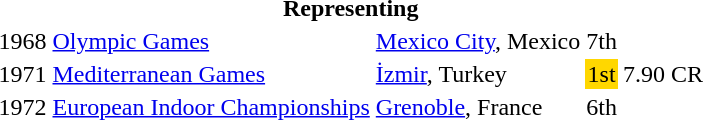<table>
<tr>
<th colspan="5">Representing </th>
</tr>
<tr>
<td>1968</td>
<td><a href='#'>Olympic Games</a></td>
<td><a href='#'>Mexico City</a>, Mexico</td>
<td>7th</td>
<td></td>
</tr>
<tr>
<td>1971</td>
<td><a href='#'>Mediterranean Games</a></td>
<td><a href='#'>İzmir</a>, Turkey</td>
<td bgcolor="gold" align="center">1st</td>
<td>7.90 CR</td>
</tr>
<tr>
<td>1972</td>
<td><a href='#'>European Indoor Championships</a></td>
<td><a href='#'>Grenoble</a>, France</td>
<td>6th</td>
<td></td>
</tr>
</table>
